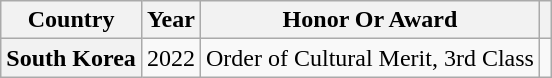<table class="wikitable plainrowheaders sortable" style="margin-right: 0;">
<tr>
<th scope="col">Country</th>
<th scope="col">Year</th>
<th scope="col">Honor Or Award</th>
<th scope="col" class="unsortable"></th>
</tr>
<tr>
<th scope="row">South Korea</th>
<td style="text-align:center">2022</td>
<td>Order of Cultural Merit, 3rd Class</td>
<td style="text-align:center"></td>
</tr>
</table>
